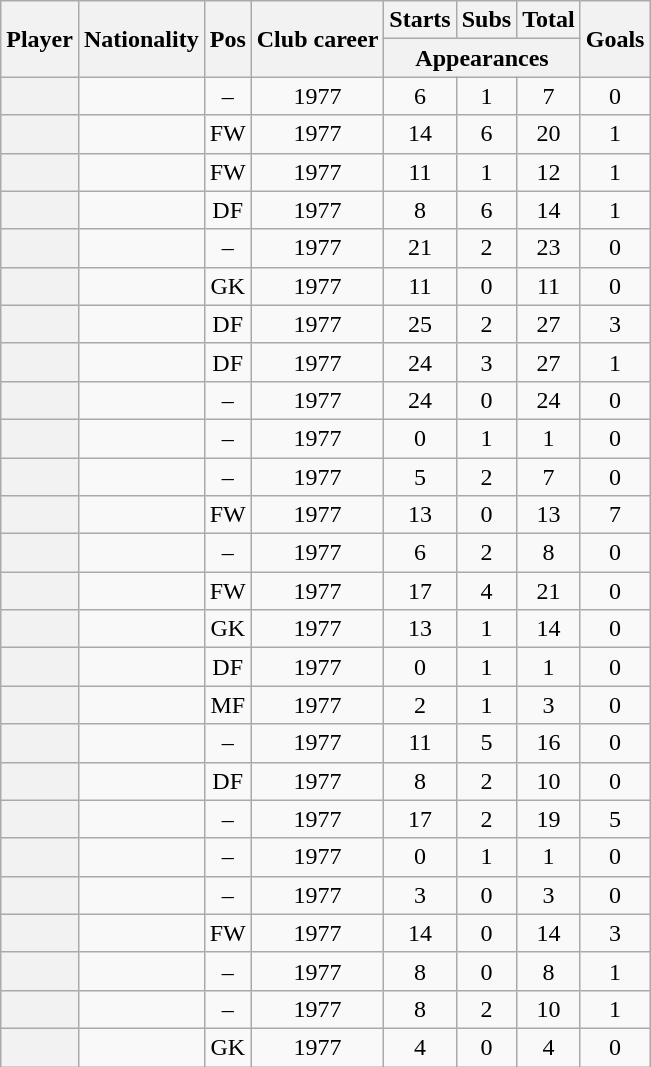<table class="wikitable sortable plainrowheaders" style="text-align:center;">
<tr>
<th scope=col rowspan="2">Player</th>
<th scope=col rowspan="2">Nationality</th>
<th scope=col rowspan="2">Pos</th>
<th scope=col rowspan="2">Club career</th>
<th scope=col>Starts</th>
<th scope=col>Subs</th>
<th scope=col>Total</th>
<th rowspan="2" scope=col>Goals</th>
</tr>
<tr class=unsortable>
<th scope=col colspan="3">Appearances</th>
</tr>
<tr>
<th scope=row></th>
<td align="left"></td>
<td>–</td>
<td>1977</td>
<td>6</td>
<td>1</td>
<td>7</td>
<td>0</td>
</tr>
<tr>
<th scope=row></th>
<td align="left"></td>
<td>FW</td>
<td>1977</td>
<td>14</td>
<td>6</td>
<td>20</td>
<td>1</td>
</tr>
<tr>
<th scope=row></th>
<td align="left"></td>
<td>FW</td>
<td>1977</td>
<td>11</td>
<td>1</td>
<td>12</td>
<td>1</td>
</tr>
<tr>
<th scope=row></th>
<td align="left"></td>
<td>DF</td>
<td>1977</td>
<td>8</td>
<td>6</td>
<td>14</td>
<td>1</td>
</tr>
<tr>
<th scope=row></th>
<td align="left"></td>
<td>–</td>
<td>1977</td>
<td>21</td>
<td>2</td>
<td>23</td>
<td>0</td>
</tr>
<tr>
<th scope=row></th>
<td align="left"></td>
<td>GK</td>
<td>1977</td>
<td>11</td>
<td>0</td>
<td>11</td>
<td>0</td>
</tr>
<tr>
<th scope=row></th>
<td align="left"></td>
<td>DF</td>
<td>1977</td>
<td>25</td>
<td>2</td>
<td>27</td>
<td>3</td>
</tr>
<tr>
<th scope=row></th>
<td align="left"></td>
<td>DF</td>
<td>1977</td>
<td>24</td>
<td>3</td>
<td>27</td>
<td>1</td>
</tr>
<tr>
<th scope=row></th>
<td align="left"></td>
<td>–</td>
<td>1977</td>
<td>24</td>
<td>0</td>
<td>24</td>
<td>0</td>
</tr>
<tr>
<th scope=row></th>
<td align="left"></td>
<td>–</td>
<td>1977</td>
<td>0</td>
<td>1</td>
<td>1</td>
<td>0</td>
</tr>
<tr>
<th scope=row></th>
<td align="left"></td>
<td>–</td>
<td>1977</td>
<td>5</td>
<td>2</td>
<td>7</td>
<td>0</td>
</tr>
<tr>
<th scope=row></th>
<td align="left"></td>
<td>FW</td>
<td>1977</td>
<td>13</td>
<td>0</td>
<td>13</td>
<td>7</td>
</tr>
<tr>
<th scope=row></th>
<td align="left"></td>
<td>–</td>
<td>1977</td>
<td>6</td>
<td>2</td>
<td>8</td>
<td>0</td>
</tr>
<tr>
<th scope=row></th>
<td align="left"></td>
<td>FW</td>
<td>1977</td>
<td>17</td>
<td>4</td>
<td>21</td>
<td>0</td>
</tr>
<tr>
<th scope=row></th>
<td align="left"></td>
<td>GK</td>
<td>1977</td>
<td>13</td>
<td>1</td>
<td>14</td>
<td>0</td>
</tr>
<tr>
<th scope=row></th>
<td align="left"></td>
<td>DF</td>
<td>1977</td>
<td>0</td>
<td>1</td>
<td>1</td>
<td>0</td>
</tr>
<tr>
<th scope=row></th>
<td align="left"></td>
<td>MF</td>
<td>1977</td>
<td>2</td>
<td>1</td>
<td>3</td>
<td>0</td>
</tr>
<tr>
<th scope=row></th>
<td align="left"></td>
<td>–</td>
<td>1977</td>
<td>11</td>
<td>5</td>
<td>16</td>
<td>0</td>
</tr>
<tr>
<th scope=row></th>
<td align="left"></td>
<td>DF</td>
<td>1977</td>
<td>8</td>
<td>2</td>
<td>10</td>
<td>0</td>
</tr>
<tr>
<th scope=row></th>
<td align="left"></td>
<td>–</td>
<td>1977</td>
<td>17</td>
<td>2</td>
<td>19</td>
<td>5</td>
</tr>
<tr>
<th scope=row></th>
<td align="left"></td>
<td>–</td>
<td>1977</td>
<td>0</td>
<td>1</td>
<td>1</td>
<td>0</td>
</tr>
<tr>
<th scope=row></th>
<td align="left"></td>
<td>–</td>
<td>1977</td>
<td>3</td>
<td>0</td>
<td>3</td>
<td>0</td>
</tr>
<tr>
<th scope=row></th>
<td align="left"></td>
<td>FW</td>
<td>1977</td>
<td>14</td>
<td>0</td>
<td>14</td>
<td>3</td>
</tr>
<tr>
<th scope=row></th>
<td align="left"></td>
<td>–</td>
<td>1977</td>
<td>8</td>
<td>0</td>
<td>8</td>
<td>1</td>
</tr>
<tr>
<th scope=row></th>
<td align="left"></td>
<td>–</td>
<td>1977</td>
<td>8</td>
<td>2</td>
<td>10</td>
<td>1</td>
</tr>
<tr>
<th scope=row></th>
<td align="left"></td>
<td>GK</td>
<td>1977</td>
<td>4</td>
<td>0</td>
<td>4</td>
<td>0</td>
</tr>
</table>
